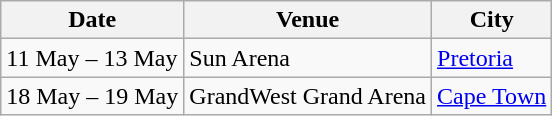<table class="wikitable">
<tr>
<th>Date</th>
<th>Venue</th>
<th>City</th>
</tr>
<tr>
<td>11 May – 13 May</td>
<td>Sun Arena</td>
<td><a href='#'>Pretoria</a></td>
</tr>
<tr>
<td>18 May – 19 May</td>
<td>GrandWest Grand Arena</td>
<td><a href='#'>Cape Town</a></td>
</tr>
</table>
